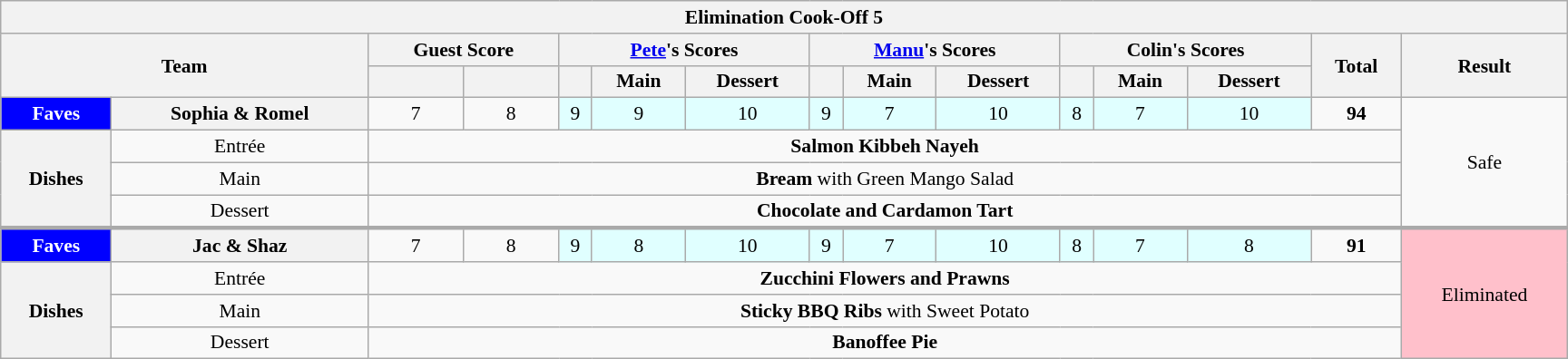<table class="wikitable plainrowheaders" style="margin:1em auto; text-align:center; font-size:90%; width:80em;">
<tr>
<th colspan="18" >Elimination Cook-Off 5</th>
</tr>
<tr>
<th colspan="2" rowspan="2">Team</th>
<th colspan="2" scope="col">Guest Score</th>
<th colspan="3" scope="col"><a href='#'>Pete</a>'s Scores</th>
<th colspan="3" scope="col"><a href='#'>Manu</a>'s Scores</th>
<th colspan="3" scope="col">Colin's Scores</th>
<th rowspan="2" scope="col">Total<br><small></small></th>
<th rowspan="2" scope="col">Result</th>
</tr>
<tr>
<th scope="col"></th>
<th scope="col"></th>
<th scope="col"></th>
<th scope="col">Main</th>
<th scope="col">Dessert</th>
<th scope="col"></th>
<th scope="col">Main</th>
<th scope="col">Dessert</th>
<th scope="col"></th>
<th scope="col">Main</th>
<th scope="col">Dessert</th>
</tr>
<tr>
<th style="text-align:center; background:blue; color:white;"><strong>Faves</strong></th>
<th>Sophia & Romel</th>
<td>7</td>
<td>8</td>
<td bgcolor="#e0ffff">9</td>
<td bgcolor="#e0ffff">9</td>
<td bgcolor="#e0ffff">10</td>
<td bgcolor="#e0ffff">9</td>
<td bgcolor="#e0ffff">7</td>
<td bgcolor="#e0ffff">10</td>
<td bgcolor="#e0ffff">8</td>
<td bgcolor="#e0ffff">7</td>
<td bgcolor="#e0ffff">10</td>
<td><strong>94</strong></td>
<td rowspan="4">Safe</td>
</tr>
<tr>
<th rowspan="3">Dishes</th>
<td>Entrée</td>
<td colspan="12"><strong>Salmon Kibbeh Nayeh</strong></td>
</tr>
<tr>
<td>Main</td>
<td colspan="12"><strong>Bream</strong> with Green Mango Salad</td>
</tr>
<tr>
<td>Dessert</td>
<td colspan="12"><strong>Chocolate and Cardamon Tart</strong></td>
</tr>
<tr style="border-top:3px solid #aaa;">
<td style="text-align:center; background:blue; color:white;"><strong>Faves</strong></td>
<th>Jac & Shaz</th>
<td>7</td>
<td>8</td>
<td bgcolor="#e0ffff">9</td>
<td bgcolor="#e0ffff">8</td>
<td bgcolor="#e0ffff">10</td>
<td bgcolor="#e0ffff">9</td>
<td bgcolor="#e0ffff">7</td>
<td bgcolor="#e0ffff">10</td>
<td bgcolor="#e0ffff">8</td>
<td bgcolor="#e0ffff">7</td>
<td bgcolor="#e0ffff">8</td>
<td><strong>91</strong></td>
<td rowspan="4" bgcolor=pink>Eliminated</td>
</tr>
<tr>
<th rowspan="3">Dishes</th>
<td>Entrée</td>
<td colspan="12"><strong>Zucchini Flowers and Prawns</strong></td>
</tr>
<tr>
<td>Main</td>
<td colspan="12"><strong>Sticky BBQ Ribs</strong> with Sweet Potato</td>
</tr>
<tr>
<td>Dessert</td>
<td colspan="12"><strong>Banoffee Pie</strong></td>
</tr>
</table>
